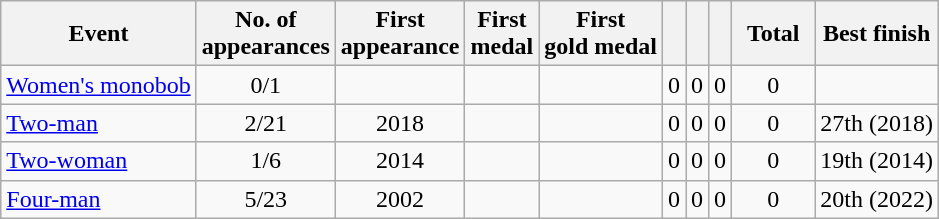<table class="wikitable sortable" style="text-align:center">
<tr>
<th>Event</th>
<th>No. of<br>appearances</th>
<th>First<br>appearance</th>
<th>First<br>medal</th>
<th>First<br>gold medal</th>
<th width:3em; font-weight:bold;"></th>
<th width:3em; font-weight:bold;"></th>
<th width:3em; font-weight:bold;"></th>
<th style="width:3em; font-weight:bold;">Total</th>
<th>Best finish</th>
</tr>
<tr>
<td align=left><a href='#'>Women's monobob</a></td>
<td>0/1</td>
<td></td>
<td></td>
<td></td>
<td>0</td>
<td>0</td>
<td>0</td>
<td>0</td>
<td></td>
</tr>
<tr>
<td align=left><a href='#'>Two-man</a></td>
<td>2/21</td>
<td>2018</td>
<td></td>
<td></td>
<td>0</td>
<td>0</td>
<td>0</td>
<td>0</td>
<td>27th (2018)</td>
</tr>
<tr>
<td align=left><a href='#'>Two-woman</a></td>
<td>1/6</td>
<td>2014</td>
<td></td>
<td></td>
<td>0</td>
<td>0</td>
<td>0</td>
<td>0</td>
<td>19th (2014)</td>
</tr>
<tr>
<td align=left><a href='#'>Four-man</a></td>
<td>5/23</td>
<td>2002</td>
<td></td>
<td></td>
<td>0</td>
<td>0</td>
<td>0</td>
<td>0</td>
<td>20th (2022)</td>
</tr>
</table>
